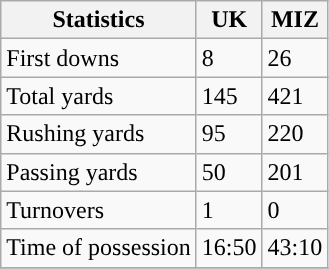<table class="wikitable" style="float: left;">
<tr>
<th>Statistics</th>
<th>UK</th>
<th>MIZ</th>
</tr>
<tr>
<td>First downs</td>
<td>8</td>
<td>26</td>
</tr>
<tr>
<td>Total yards</td>
<td>145</td>
<td>421</td>
</tr>
<tr>
<td>Rushing yards</td>
<td>95</td>
<td>220</td>
</tr>
<tr>
<td>Passing yards</td>
<td>50</td>
<td>201</td>
</tr>
<tr>
<td>Turnovers</td>
<td>1</td>
<td>0</td>
</tr>
<tr>
<td>Time of possession</td>
<td>16:50</td>
<td>43:10</td>
</tr>
<tr>
</tr>
</table>
